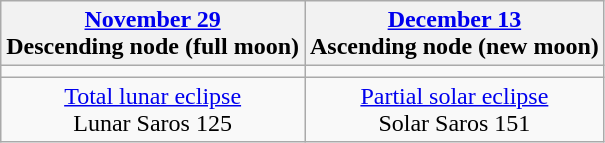<table class="wikitable">
<tr>
<th><a href='#'>November 29</a><br>Descending node (full moon)<br></th>
<th><a href='#'>December 13</a><br>Ascending node (new moon)<br></th>
</tr>
<tr>
<td></td>
<td></td>
</tr>
<tr align=center>
<td><a href='#'>Total lunar eclipse</a><br>Lunar Saros 125</td>
<td><a href='#'>Partial solar eclipse</a><br>Solar Saros 151</td>
</tr>
</table>
